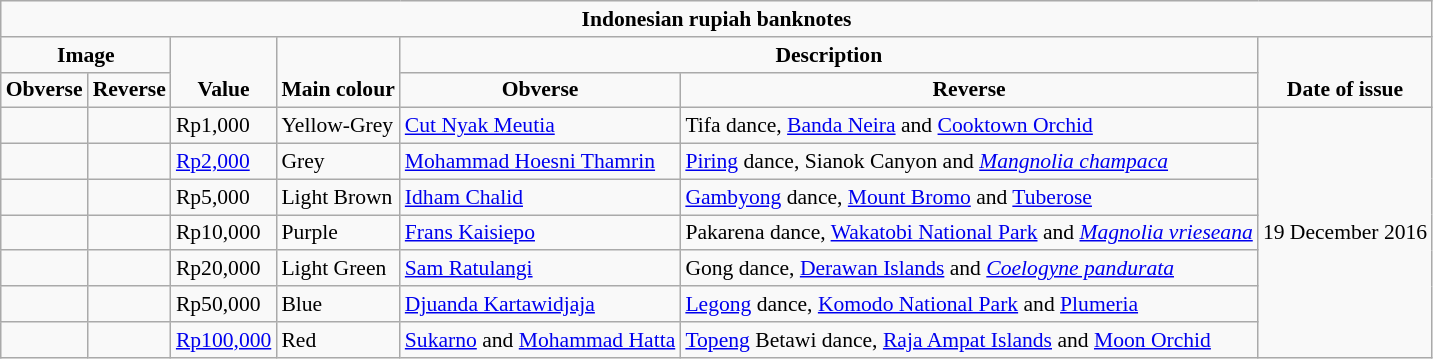<table class="wikitable" style="font-size: 90%">
<tr style="text-align:center; font-weight:bold; vertical-align:bottom;">
<td colspan="10">Indonesian rupiah banknotes</td>
</tr>
<tr style="text-align:center; font-weight:bold; vertical-align:bottom;">
<td colspan="2">Image</td>
<td rowspan="2">Value</td>
<td rowspan="2">Main colour</td>
<td colspan="2">Description</td>
<td rowspan="2">Date of issue</td>
</tr>
<tr style="font-weight:bold; text-align:center;">
<td>Obverse</td>
<td>Reverse</td>
<td>Obverse</td>
<td>Reverse</td>
</tr>
<tr>
<td></td>
<td></td>
<td>Rp1,000</td>
<td>Yellow-Grey</td>
<td><a href='#'>Cut Nyak Meutia</a></td>
<td>Tifa dance, <a href='#'>Banda Neira</a> and <a href='#'>Cooktown Orchid</a></td>
<td rowspan="7">19 December 2016</td>
</tr>
<tr>
<td></td>
<td></td>
<td><a href='#'>Rp2,000</a></td>
<td>Grey</td>
<td><a href='#'>Mohammad Hoesni Thamrin</a></td>
<td><a href='#'>Piring</a> dance, Sianok Canyon and <a href='#'><em>Mangnolia champaca</em></a></td>
</tr>
<tr>
<td></td>
<td></td>
<td>Rp5,000</td>
<td>Light Brown</td>
<td><a href='#'>Idham Chalid</a></td>
<td><a href='#'>Gambyong</a> dance, <a href='#'>Mount Bromo</a> and <a href='#'>Tuberose</a></td>
</tr>
<tr>
<td></td>
<td></td>
<td>Rp10,000</td>
<td>Purple</td>
<td><a href='#'>Frans Kaisiepo</a></td>
<td>Pakarena dance, <a href='#'>Wakatobi National Park</a> and <em><a href='#'>Magnolia vrieseana</a></em></td>
</tr>
<tr>
<td></td>
<td></td>
<td>Rp20,000</td>
<td>Light Green</td>
<td><a href='#'>Sam Ratulangi</a></td>
<td>Gong dance, <a href='#'>Derawan Islands</a> and <em><a href='#'>Coelogyne pandurata</a></em></td>
</tr>
<tr>
<td></td>
<td></td>
<td>Rp50,000</td>
<td>Blue</td>
<td><a href='#'>Djuanda Kartawidjaja</a></td>
<td><a href='#'>Legong</a> dance, <a href='#'>Komodo National Park</a> and <a href='#'>Plumeria</a></td>
</tr>
<tr>
<td></td>
<td></td>
<td><a href='#'>Rp100,000</a></td>
<td>Red</td>
<td><a href='#'>Sukarno</a> and <a href='#'>Mohammad Hatta</a></td>
<td><a href='#'>Topeng</a> Betawi dance, <a href='#'>Raja Ampat Islands</a> and <a href='#'>Moon Orchid</a></td>
</tr>
</table>
